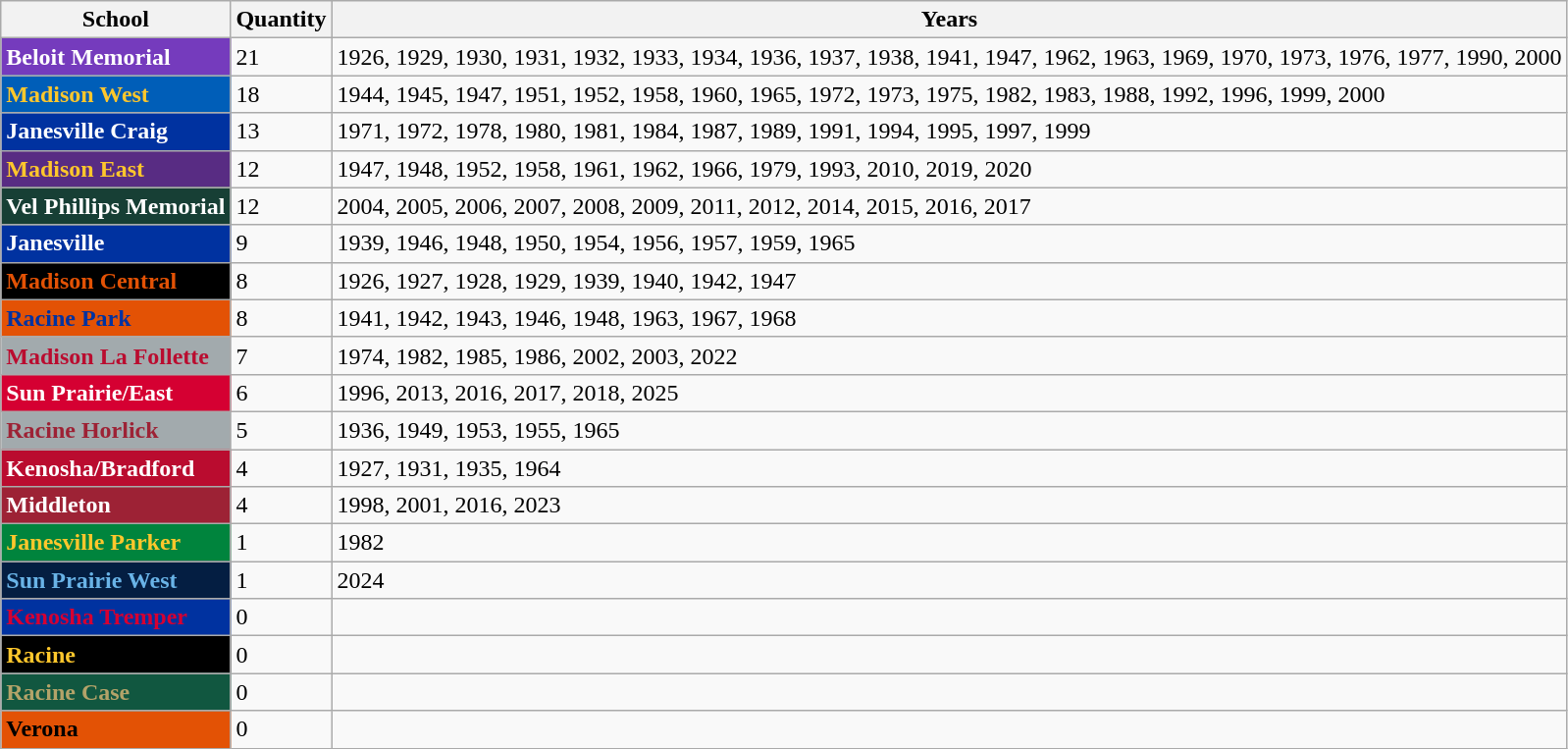<table class="wikitable">
<tr>
<th>School</th>
<th>Quantity</th>
<th>Years</th>
</tr>
<tr>
<td style="background: #753bbd; color: white"><strong>Beloit Memorial</strong></td>
<td>21</td>
<td>1926, 1929, 1930, 1931, 1932, 1933, 1934, 1936, 1937, 1938, 1941, 1947, 1962, 1963, 1969, 1970, 1973, 1976, 1977, 1990, 2000</td>
</tr>
<tr>
<td style="background: #005eb8; color: #ffc72c"><strong>Madison West</strong></td>
<td>18</td>
<td>1944, 1945, 1947, 1951, 1952, 1958, 1960, 1965, 1972, 1973, 1975, 1982, 1983, 1988, 1992, 1996, 1999, 2000</td>
</tr>
<tr>
<td style="background: #0032a0; color: white"><strong>Janesville Craig</strong></td>
<td>13</td>
<td>1971, 1972, 1978, 1980, 1981, 1984, 1987, 1989, 1991, 1994, 1995, 1997, 1999</td>
</tr>
<tr>
<td style="background: #582c83; color: #ffc72c"><strong>Madison East</strong></td>
<td>12</td>
<td>1947, 1948, 1952, 1958, 1961, 1962, 1966, 1979, 1993, 2010, 2019, 2020</td>
</tr>
<tr>
<td style="background: #173f35; color: white"><strong>Vel Phillips Memorial</strong></td>
<td>12</td>
<td>2004, 2005, 2006, 2007, 2008, 2009, 2011, 2012, 2014, 2015, 2016, 2017</td>
</tr>
<tr>
<td style="background: #0032a0; color: white"><strong>Janesville</strong></td>
<td>9</td>
<td>1939, 1946, 1948, 1950, 1954, 1956, 1957, 1959, 1965</td>
</tr>
<tr>
<td style="background: black; color: #e35205"><strong>Madison Central</strong></td>
<td>8</td>
<td>1926, 1927, 1928, 1929, 1939, 1940, 1942, 1947</td>
</tr>
<tr>
<td style="background: #e35205; color: #0032a0"><strong>Racine Park</strong></td>
<td>8</td>
<td>1941, 1942, 1943, 1946, 1948, 1963, 1967, 1968</td>
</tr>
<tr>
<td style="background: #a2aaad; color: #ba0c2f"><strong>Madison La Follette</strong></td>
<td>7</td>
<td>1974, 1982, 1985, 1986, 2002, 2003, 2022</td>
</tr>
<tr>
<td style="background: #d50032; color: white"><strong>Sun Prairie/East</strong></td>
<td>6</td>
<td>1996, 2013, 2016, 2017, 2018, 2025</td>
</tr>
<tr>
<td style="background: #a2aaad; color: #9d2235"><strong>Racine Horlick</strong></td>
<td>5</td>
<td>1936, 1949, 1953, 1955, 1965</td>
</tr>
<tr>
<td style="background: #ba0c2f; color: white"><strong>Kenosha/Bradford</strong></td>
<td>4</td>
<td>1927, 1931, 1935, 1964</td>
</tr>
<tr>
<td style="background: #9d2235; color: white"><strong>Middleton</strong></td>
<td>4</td>
<td>1998, 2001, 2016, 2023</td>
</tr>
<tr>
<td style="background: #00843d; color: #ffc72c"><strong>Janesville Parker</strong></td>
<td>1</td>
<td>1982</td>
</tr>
<tr>
<td style="background: #041e42; color: #69b3e7"><strong>Sun Prairie West</strong></td>
<td>1</td>
<td>2024</td>
</tr>
<tr>
<td style="background: #0032a0; color: #d50032"><strong>Kenosha Tremper</strong></td>
<td>0</td>
<td></td>
</tr>
<tr>
<td style="background: black; color: #ffc72c"><strong>Racine</strong></td>
<td>0</td>
<td></td>
</tr>
<tr>
<td style="background: #115740; color: #b3a369"><strong>Racine Case</strong></td>
<td>0</td>
<td></td>
</tr>
<tr>
<td style="background: #e35205; color: black"><strong>Verona</strong></td>
<td>0</td>
<td></td>
</tr>
</table>
